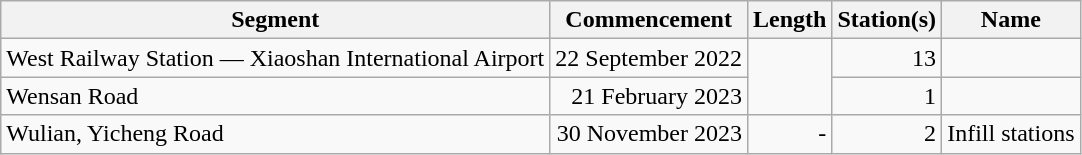<table class="wikitable" style="border-collapse: collapse; text-align: right;">
<tr>
<th>Segment</th>
<th>Commencement</th>
<th>Length</th>
<th>Station(s)</th>
<th>Name</th>
</tr>
<tr>
<td style="text-align: left;">West Railway Station — Xiaoshan International Airport</td>
<td>22 September 2022</td>
<td rowspan="2"></td>
<td>13</td>
<td></td>
</tr>
<tr>
<td style="text-align: left;">Wensan Road</td>
<td>21 February 2023</td>
<td>1</td>
<td></td>
</tr>
<tr>
<td style="text-align: left;">Wulian, Yicheng Road</td>
<td>30 November 2023</td>
<td>-</td>
<td>2</td>
<td>Infill stations</td>
</tr>
</table>
